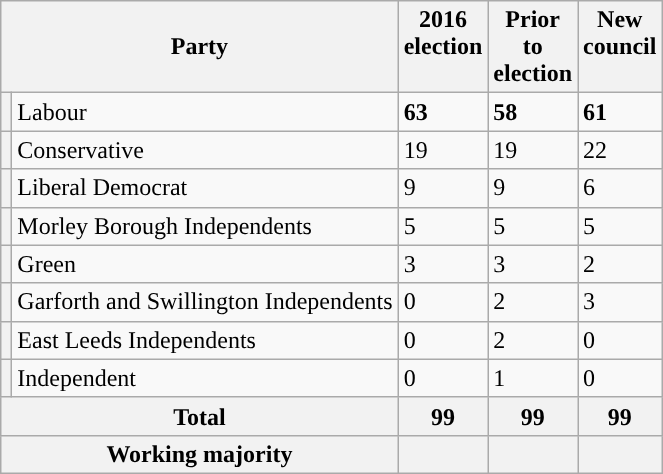<table class="wikitable">
<tr>
<th colspan="2" style="width:230px;">Party</th>
<th style="vertical-align:top; width:30px;">2016 election</th>
<th style="vertical-align:top; width:30px;">Prior to election</th>
<th style="vertical-align:top; width:30px;">New council</th>
</tr>
<tr>
<th style="background-color: "></th>
<td>Labour</td>
<td><strong>63</strong></td>
<td><strong>58</strong></td>
<td><strong>61</strong></td>
</tr>
<tr>
<th style="background-color: "></th>
<td>Conservative</td>
<td>19</td>
<td>19</td>
<td>22</td>
</tr>
<tr>
<th style="background-color: "></th>
<td>Liberal Democrat</td>
<td>9</td>
<td>9</td>
<td>6</td>
</tr>
<tr>
<th style="background-color: "></th>
<td>Morley Borough Independents</td>
<td>5</td>
<td>5</td>
<td>5</td>
</tr>
<tr>
<th style="background-color: "></th>
<td>Green</td>
<td>3</td>
<td>3</td>
<td>2</td>
</tr>
<tr>
<th style="background-color: "></th>
<td>Garforth and Swillington Independents</td>
<td>0</td>
<td>2</td>
<td>3</td>
</tr>
<tr>
<th style="background-color: "></th>
<td>East Leeds Independents</td>
<td>0</td>
<td>2</td>
<td>0</td>
</tr>
<tr>
<th style="background-color: "></th>
<td>Independent</td>
<td>0</td>
<td>1</td>
<td>0</td>
</tr>
<tr>
<th colspan=2>Total</th>
<th style="text-align: center">99</th>
<th>99</th>
<th>99</th>
</tr>
<tr>
<th colspan=2>Working majority</th>
<th></th>
<th></th>
<th></th>
</tr>
</table>
